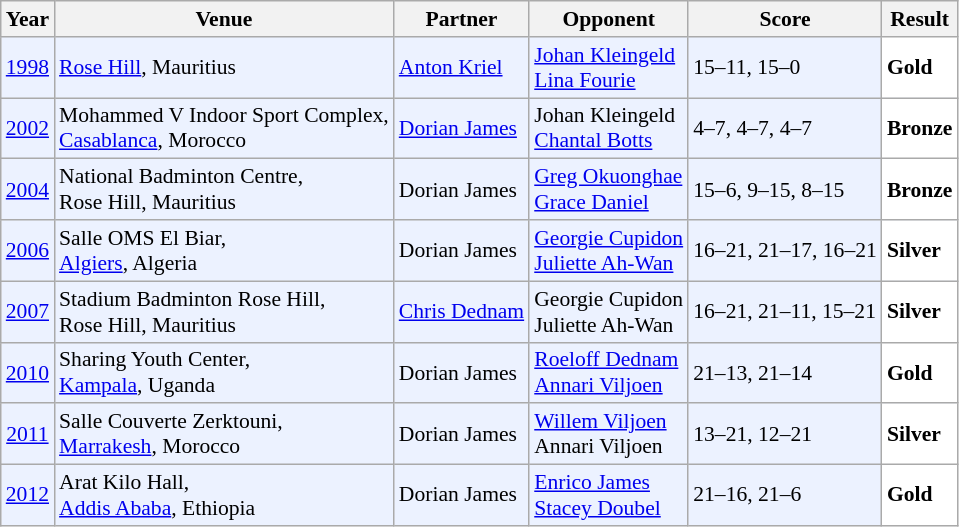<table class="sortable wikitable" style="font-size: 90%;">
<tr>
<th>Year</th>
<th>Venue</th>
<th>Partner</th>
<th>Opponent</th>
<th>Score</th>
<th>Result</th>
</tr>
<tr style="background:#ECF2FF">
<td align="center"><a href='#'>1998</a></td>
<td align="left"><a href='#'>Rose Hill</a>, Mauritius</td>
<td align="left"> <a href='#'>Anton Kriel</a></td>
<td align="left"> <a href='#'>Johan Kleingeld</a><br> <a href='#'>Lina Fourie</a></td>
<td align="left">15–11, 15–0</td>
<td style="text-align:left; background:white"> <strong>Gold</strong></td>
</tr>
<tr style="background:#ECF2FF">
<td align="center"><a href='#'>2002</a></td>
<td align="left">Mohammed V Indoor Sport Complex,<br><a href='#'>Casablanca</a>, Morocco</td>
<td align="left"> <a href='#'>Dorian James</a></td>
<td align="left"> Johan Kleingeld<br> <a href='#'>Chantal Botts</a></td>
<td align="left">4–7, 4–7, 4–7</td>
<td style="text-align:left; background:white"> <strong>Bronze</strong></td>
</tr>
<tr style="background:#ECF2FF">
<td align="center"><a href='#'>2004</a></td>
<td align="left">National Badminton Centre,<br>Rose Hill, Mauritius</td>
<td align="left"> Dorian James</td>
<td align="left"> <a href='#'>Greg Okuonghae</a><br> <a href='#'>Grace Daniel</a></td>
<td align="left">15–6, 9–15, 8–15</td>
<td style="text-align:left; background:white"> <strong>Bronze</strong></td>
</tr>
<tr style="background:#ECF2FF">
<td align="center"><a href='#'>2006</a></td>
<td align="left">Salle OMS El Biar,<br><a href='#'>Algiers</a>, Algeria</td>
<td align="left"> Dorian James</td>
<td align="left"> <a href='#'>Georgie Cupidon</a><br> <a href='#'>Juliette Ah-Wan</a></td>
<td align="left">16–21, 21–17, 16–21</td>
<td style="text-align:left; background:white"> <strong>Silver</strong></td>
</tr>
<tr style="background:#ECF2FF">
<td align="center"><a href='#'>2007</a></td>
<td align="left">Stadium Badminton Rose Hill,<br>Rose Hill, Mauritius</td>
<td align="left"> <a href='#'>Chris Dednam</a></td>
<td align="left"> Georgie Cupidon<br> Juliette Ah-Wan</td>
<td align="left">16–21, 21–11, 15–21</td>
<td style="text-align:left; background:white"> <strong>Silver</strong></td>
</tr>
<tr style="background:#ECF2FF">
<td align="center"><a href='#'>2010</a></td>
<td align="left">Sharing Youth Center,<br><a href='#'>Kampala</a>, Uganda</td>
<td align="left"> Dorian James</td>
<td align="left"> <a href='#'>Roeloff Dednam</a><br> <a href='#'>Annari Viljoen</a></td>
<td align="left">21–13, 21–14</td>
<td style="text-align:left; background:white"> <strong>Gold</strong></td>
</tr>
<tr style="background:#ECF2FF">
<td align="center"><a href='#'>2011</a></td>
<td align="left">Salle Couverte Zerktouni,<br><a href='#'>Marrakesh</a>, Morocco</td>
<td align="left"> Dorian James</td>
<td align="left"> <a href='#'>Willem Viljoen</a><br> Annari Viljoen</td>
<td align="left">13–21, 12–21</td>
<td style="text-align:left; background:white"> <strong>Silver</strong></td>
</tr>
<tr style="background:#ECF2FF">
<td align="center"><a href='#'>2012</a></td>
<td align="left">Arat Kilo Hall,<br><a href='#'>Addis Ababa</a>, Ethiopia</td>
<td align="left"> Dorian James</td>
<td align="left"> <a href='#'>Enrico James</a><br> <a href='#'>Stacey Doubel</a></td>
<td align="left">21–16, 21–6</td>
<td style="text-align:left; background:white"> <strong>Gold</strong></td>
</tr>
</table>
